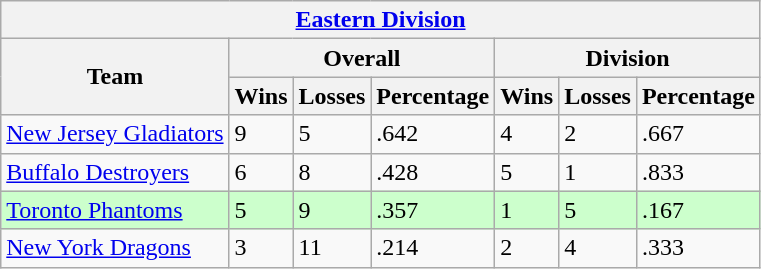<table class="wikitable">
<tr>
<th colspan="7"><a href='#'>Eastern Division</a></th>
</tr>
<tr>
<th rowspan="2">Team</th>
<th colspan="3">Overall</th>
<th colspan="3">Division</th>
</tr>
<tr>
<th>Wins</th>
<th>Losses</th>
<th>Percentage</th>
<th>Wins</th>
<th>Losses</th>
<th>Percentage</th>
</tr>
<tr>
<td><a href='#'>New Jersey Gladiators</a></td>
<td>9</td>
<td>5</td>
<td>.642</td>
<td>4</td>
<td>2</td>
<td>.667</td>
</tr>
<tr>
<td><a href='#'>Buffalo Destroyers</a></td>
<td>6</td>
<td>8</td>
<td>.428</td>
<td>5</td>
<td>1</td>
<td>.833</td>
</tr>
<tr style="background:#cfc;">
<td><a href='#'>Toronto Phantoms</a></td>
<td>5</td>
<td>9</td>
<td>.357</td>
<td>1</td>
<td>5</td>
<td>.167</td>
</tr>
<tr>
<td><a href='#'>New York Dragons</a></td>
<td>3</td>
<td>11</td>
<td>.214</td>
<td>2</td>
<td>4</td>
<td>.333</td>
</tr>
</table>
